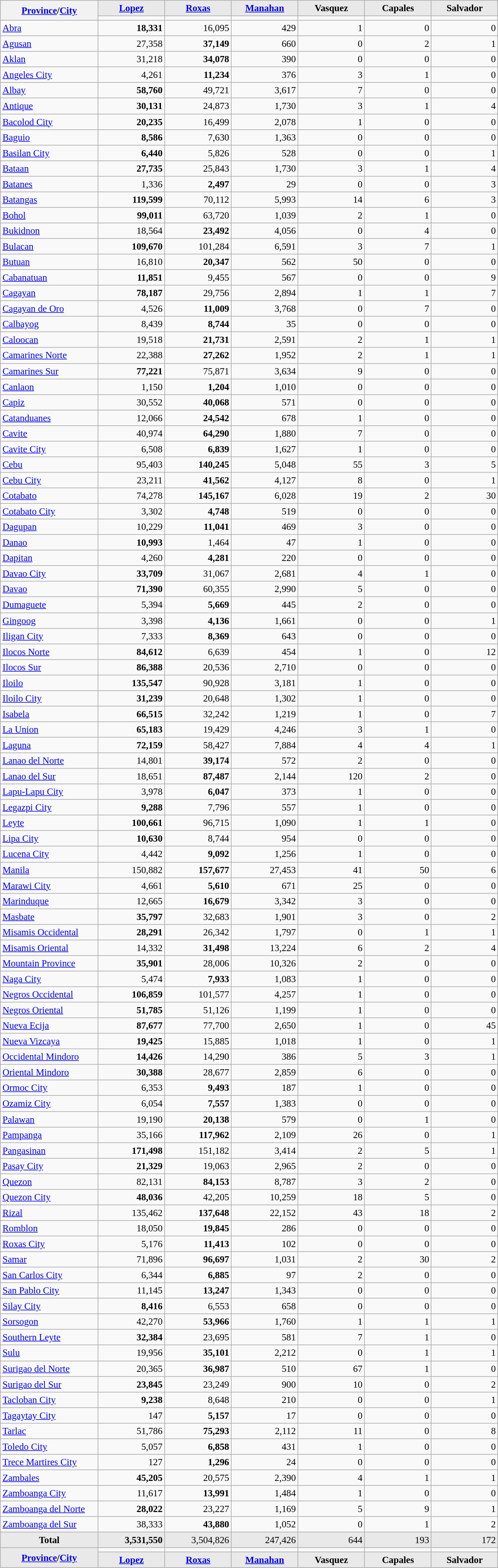<table class="wikitable" style="text-align:right; font-size:95%">
<tr>
<th rowspan="2" align="left" width="150px"><a href='#'>Province</a>/<a href='#'>City</a></th>
<th align="center" width="100px" style="background: #E9E9E9"><a href='#'>Lopez</a></th>
<th align="center" width="100px" style="background: #E9E9E9"><a href='#'>Roxas</a></th>
<th align="center" width="100px" style="background: #E9E9E9"><a href='#'>Manahan</a></th>
<th align="center" width="100px" style="background: #E9E9E9">Vasquez</th>
<th align="center" width="100px" style="background: #E9E9E9">Capales</th>
<th align="center" width="100px" style="background: #E9E9E9">Salvador</th>
</tr>
<tr>
<td></td>
<td></td>
<td></td>
<td></td>
<td></td>
<td></td>
</tr>
<tr>
<td align="left"><a href='#'>Abra</a></td>
<td><strong>18,331</strong></td>
<td>16,095</td>
<td>429</td>
<td>1</td>
<td>0</td>
<td>0</td>
</tr>
<tr>
<td align="left"><a href='#'>Agusan</a></td>
<td>27,358</td>
<td><strong>37,149</strong></td>
<td>660</td>
<td>0</td>
<td>2</td>
<td>1</td>
</tr>
<tr>
<td align="left"><a href='#'>Aklan</a></td>
<td>31,218</td>
<td><strong>34,078</strong></td>
<td>390</td>
<td>0</td>
<td>0</td>
<td>0</td>
</tr>
<tr>
<td align="left"><a href='#'>Angeles City</a></td>
<td>4,261</td>
<td><strong>11,234</strong></td>
<td>376</td>
<td>3</td>
<td>1</td>
<td>0</td>
</tr>
<tr>
<td align="left"><a href='#'>Albay</a></td>
<td><strong>58,760</strong></td>
<td>49,721</td>
<td>3,617</td>
<td>7</td>
<td>0</td>
<td>0</td>
</tr>
<tr>
<td align="left"><a href='#'>Antique</a></td>
<td><strong>30,131</strong></td>
<td>24,873</td>
<td>1,730</td>
<td>3</td>
<td>1</td>
<td>4</td>
</tr>
<tr>
<td align="left"><a href='#'>Bacolod City</a></td>
<td><strong>20,235</strong></td>
<td>16,499</td>
<td>2,078</td>
<td>1</td>
<td>0</td>
<td>0</td>
</tr>
<tr>
<td align="left"><a href='#'>Baguio</a></td>
<td><strong>8,586</strong></td>
<td>7,630</td>
<td>1,363</td>
<td>0</td>
<td>0</td>
<td>0</td>
</tr>
<tr>
<td align="left"><a href='#'>Basilan City</a></td>
<td><strong>6,440</strong></td>
<td>5,826</td>
<td>528</td>
<td>0</td>
<td>0</td>
<td>1</td>
</tr>
<tr>
<td align="left"><a href='#'>Bataan</a></td>
<td><strong>27,735</strong></td>
<td>25,843</td>
<td>1,730</td>
<td>3</td>
<td>1</td>
<td>4</td>
</tr>
<tr>
<td align="left"><a href='#'>Batanes</a></td>
<td>1,336</td>
<td><strong>2,497</strong></td>
<td>29</td>
<td>0</td>
<td>0</td>
<td>3</td>
</tr>
<tr>
<td align="left"><a href='#'>Batangas</a></td>
<td><strong>119,599</strong></td>
<td>70,112</td>
<td>5,993</td>
<td>14</td>
<td>6</td>
<td>3</td>
</tr>
<tr>
<td align="left"><a href='#'>Bohol</a></td>
<td><strong>99,011</strong></td>
<td>63,720</td>
<td>1,039</td>
<td>2</td>
<td>1</td>
<td>0</td>
</tr>
<tr>
<td align="left"><a href='#'>Bukidnon</a></td>
<td>18,564</td>
<td><strong>23,492</strong></td>
<td>4,056</td>
<td>0</td>
<td>4</td>
<td>0</td>
</tr>
<tr>
<td align="left"><a href='#'>Bulacan</a></td>
<td><strong>109,670</strong></td>
<td>101,284</td>
<td>6,591</td>
<td>3</td>
<td>7</td>
<td>1</td>
</tr>
<tr>
<td align="left"><a href='#'>Butuan</a></td>
<td>16,810</td>
<td><strong>20,347</strong></td>
<td>562</td>
<td>50</td>
<td>0</td>
<td>0</td>
</tr>
<tr>
<td align="left"><a href='#'>Cabanatuan</a></td>
<td><strong>11,851</strong></td>
<td>9,455</td>
<td>567</td>
<td>0</td>
<td>0</td>
<td>9</td>
</tr>
<tr>
<td align="left"><a href='#'>Cagayan</a></td>
<td><strong>78,187</strong></td>
<td>29,756</td>
<td>2,894</td>
<td>1</td>
<td>1</td>
<td>7</td>
</tr>
<tr>
<td align="left"><a href='#'>Cagayan de Oro</a></td>
<td>4,526</td>
<td><strong>11,009</strong></td>
<td>3,768</td>
<td>0</td>
<td>7</td>
<td>0</td>
</tr>
<tr>
<td align="left"><a href='#'>Calbayog</a></td>
<td>8,439</td>
<td><strong>8,744</strong></td>
<td>35</td>
<td>0</td>
<td>0</td>
<td>0</td>
</tr>
<tr>
<td align="left"><a href='#'>Caloocan</a></td>
<td>19,518</td>
<td><strong>21,731</strong></td>
<td>2,591</td>
<td>2</td>
<td>1</td>
<td>1</td>
</tr>
<tr>
<td align="left"><a href='#'>Camarines Norte</a></td>
<td>22,388</td>
<td><strong>27,262</strong></td>
<td>1,952</td>
<td>2</td>
<td>1</td>
<td>1</td>
</tr>
<tr>
<td align="left"><a href='#'>Camarines Sur</a></td>
<td><strong>77,221</strong></td>
<td>75,871</td>
<td>3,634</td>
<td>9</td>
<td>0</td>
<td>0</td>
</tr>
<tr>
<td align="left"><a href='#'>Canlaon</a></td>
<td>1,150</td>
<td><strong>1,204</strong></td>
<td>1,010</td>
<td>0</td>
<td>0</td>
<td>0</td>
</tr>
<tr>
<td align="left"><a href='#'>Capiz</a></td>
<td>30,552</td>
<td><strong>40,068</strong></td>
<td>571</td>
<td>0</td>
<td>0</td>
<td>0</td>
</tr>
<tr>
<td align="left"><a href='#'>Catanduanes</a></td>
<td>12,066</td>
<td><strong>24,542</strong></td>
<td>678</td>
<td>1</td>
<td>0</td>
<td>0</td>
</tr>
<tr>
<td align="left"><a href='#'>Cavite</a></td>
<td>40,974</td>
<td><strong>64,290</strong></td>
<td>1,880</td>
<td>7</td>
<td>0</td>
<td>0</td>
</tr>
<tr>
<td align="left"><a href='#'>Cavite City</a></td>
<td>6,508</td>
<td><strong>6,839</strong></td>
<td>1,627</td>
<td>1</td>
<td>0</td>
<td>0</td>
</tr>
<tr>
<td align="left"><a href='#'>Cebu</a></td>
<td>95,403</td>
<td><strong>140,245</strong></td>
<td>5,048</td>
<td>55</td>
<td>3</td>
<td>5</td>
</tr>
<tr>
<td align="left"><a href='#'>Cebu City</a></td>
<td>23,211</td>
<td><strong>41,562</strong></td>
<td>4,127</td>
<td>8</td>
<td>0</td>
<td>1</td>
</tr>
<tr>
<td align="left"><a href='#'>Cotabato</a></td>
<td>74,278</td>
<td><strong>145,167</strong></td>
<td>6,028</td>
<td>19</td>
<td>2</td>
<td>30</td>
</tr>
<tr>
<td align="left"><a href='#'>Cotabato City</a></td>
<td>3,302</td>
<td><strong>4,748</strong></td>
<td>519</td>
<td>0</td>
<td>0</td>
<td>0</td>
</tr>
<tr>
<td align="left"><a href='#'>Dagupan</a></td>
<td>10,229</td>
<td><strong>11,041</strong></td>
<td>469</td>
<td>3</td>
<td>0</td>
<td>0</td>
</tr>
<tr>
<td align="left"><a href='#'>Danao</a></td>
<td><strong>10,993</strong></td>
<td>1,464</td>
<td>47</td>
<td>1</td>
<td>0</td>
<td>0</td>
</tr>
<tr>
<td align="left"><a href='#'>Dapitan</a></td>
<td>4,260</td>
<td><strong>4,281</strong></td>
<td>220</td>
<td>0</td>
<td>0</td>
<td>0</td>
</tr>
<tr>
<td align="left"><a href='#'>Davao City</a></td>
<td><strong>33,709</strong></td>
<td>31,067</td>
<td>2,681</td>
<td>4</td>
<td>1</td>
<td>0</td>
</tr>
<tr>
<td align="left"><a href='#'>Davao</a></td>
<td><strong>71,390</strong></td>
<td>60,355</td>
<td>2,990</td>
<td>5</td>
<td>0</td>
<td>0</td>
</tr>
<tr>
<td align="left"><a href='#'>Dumaguete</a></td>
<td>5,394</td>
<td><strong>5,669</strong></td>
<td>445</td>
<td>2</td>
<td>0</td>
<td>0</td>
</tr>
<tr>
<td align="left"><a href='#'>Gingoog</a></td>
<td>3,398</td>
<td><strong>4,136</strong></td>
<td>1,661</td>
<td>0</td>
<td>0</td>
<td>1</td>
</tr>
<tr>
<td align="left"><a href='#'>Iligan City</a></td>
<td>7,333</td>
<td><strong>8,369</strong></td>
<td>643</td>
<td>0</td>
<td>0</td>
<td>0</td>
</tr>
<tr>
<td align="left"><a href='#'>Ilocos Norte</a></td>
<td><strong>84,612</strong></td>
<td>6,639</td>
<td>454</td>
<td>1</td>
<td>0</td>
<td>12</td>
</tr>
<tr>
<td align="left"><a href='#'>Ilocos Sur</a></td>
<td><strong>86,388</strong></td>
<td>20,536</td>
<td>2,710</td>
<td>0</td>
<td>0</td>
<td>0</td>
</tr>
<tr>
<td align="left"><a href='#'>Iloilo</a></td>
<td><strong>135,547</strong></td>
<td>90,928</td>
<td>3,181</td>
<td>1</td>
<td>0</td>
<td>0</td>
</tr>
<tr>
<td align="left"><a href='#'>Iloilo City</a></td>
<td><strong>31,239</strong></td>
<td>20,648</td>
<td>1,302</td>
<td>1</td>
<td>0</td>
<td>0</td>
</tr>
<tr>
<td align="left"><a href='#'>Isabela</a></td>
<td><strong>66,515</strong></td>
<td>32,242</td>
<td>1,219</td>
<td>1</td>
<td>0</td>
<td>7</td>
</tr>
<tr>
<td align="left"><a href='#'>La Union</a></td>
<td><strong>65,183</strong></td>
<td>19,429</td>
<td>4,246</td>
<td>3</td>
<td>1</td>
<td>0</td>
</tr>
<tr>
<td align="left"><a href='#'>Laguna</a></td>
<td><strong>72,159</strong></td>
<td>58,427</td>
<td>7,884</td>
<td>4</td>
<td>4</td>
<td>1</td>
</tr>
<tr>
<td align="left"><a href='#'>Lanao del Norte</a></td>
<td>14,801</td>
<td><strong>39,174</strong></td>
<td>572</td>
<td>2</td>
<td>0</td>
<td>0</td>
</tr>
<tr>
<td align="left"><a href='#'>Lanao del Sur</a></td>
<td>18,651</td>
<td><strong>87,487</strong></td>
<td>2,144</td>
<td>120</td>
<td>2</td>
<td>0</td>
</tr>
<tr>
<td align="left"><a href='#'>Lapu-Lapu City</a></td>
<td>3,978</td>
<td><strong>6,047</strong></td>
<td>373</td>
<td>1</td>
<td>0</td>
<td>0</td>
</tr>
<tr>
<td align="left"><a href='#'>Legazpi City</a></td>
<td><strong>9,288</strong></td>
<td>7,796</td>
<td>557</td>
<td>1</td>
<td>0</td>
<td>0</td>
</tr>
<tr>
<td align="left"><a href='#'>Leyte</a></td>
<td><strong>100,661</strong></td>
<td>96,715</td>
<td>1,090</td>
<td>1</td>
<td>1</td>
<td>0</td>
</tr>
<tr>
<td align="left"><a href='#'>Lipa City</a></td>
<td><strong>10,630</strong></td>
<td>8,744</td>
<td>954</td>
<td>0</td>
<td>0</td>
<td>0</td>
</tr>
<tr>
<td align="left"><a href='#'>Lucena City</a></td>
<td>4,442</td>
<td><strong>9,092</strong></td>
<td>1,256</td>
<td>1</td>
<td>0</td>
<td>0</td>
</tr>
<tr>
<td align="left"><a href='#'>Manila</a></td>
<td>150,882</td>
<td><strong>157,677</strong></td>
<td>27,453</td>
<td>41</td>
<td>50</td>
<td>6</td>
</tr>
<tr>
<td align="left"><a href='#'>Marawi City</a></td>
<td>4,661</td>
<td><strong>5,610</strong></td>
<td>671</td>
<td>25</td>
<td>0</td>
<td>0</td>
</tr>
<tr>
<td align="left"><a href='#'>Marinduque</a></td>
<td>12,665</td>
<td><strong>16,679</strong></td>
<td>3,342</td>
<td>3</td>
<td>0</td>
<td>0</td>
</tr>
<tr>
<td align="left"><a href='#'>Masbate</a></td>
<td><strong>35,797</strong></td>
<td>32,683</td>
<td>1,901</td>
<td>3</td>
<td>0</td>
<td>2</td>
</tr>
<tr>
<td align="left"><a href='#'>Misamis Occidental</a></td>
<td><strong>28,291</strong></td>
<td>26,342</td>
<td>1,797</td>
<td>0</td>
<td>1</td>
<td>1</td>
</tr>
<tr>
<td align="left"><a href='#'>Misamis Oriental</a></td>
<td>14,332</td>
<td><strong>31,498</strong></td>
<td>13,224</td>
<td>6</td>
<td>2</td>
<td>4</td>
</tr>
<tr>
<td align="left"><a href='#'>Mountain Province</a></td>
<td><strong>35,901</strong></td>
<td>28,006</td>
<td>10,326</td>
<td>2</td>
<td>0</td>
<td>0</td>
</tr>
<tr>
<td align="left"><a href='#'>Naga City</a></td>
<td>5,474</td>
<td><strong>7,933</strong></td>
<td>1,083</td>
<td>1</td>
<td>0</td>
<td>0</td>
</tr>
<tr>
<td align="left"><a href='#'>Negros Occidental</a></td>
<td><strong>106,859</strong></td>
<td>101,577</td>
<td>4,257</td>
<td>1</td>
<td>0</td>
<td>0</td>
</tr>
<tr>
<td align="left"><a href='#'>Negros Oriental</a></td>
<td><strong>51,785</strong></td>
<td>51,126</td>
<td>1,199</td>
<td>1</td>
<td>0</td>
<td>0</td>
</tr>
<tr>
<td align="left"><a href='#'>Nueva Ecija</a></td>
<td><strong>87,677</strong></td>
<td>77,700</td>
<td>2,650</td>
<td>1</td>
<td>0</td>
<td>45</td>
</tr>
<tr>
<td align="left"><a href='#'>Nueva Vizcaya</a></td>
<td><strong>19,425</strong></td>
<td>15,885</td>
<td>1,018</td>
<td>1</td>
<td>0</td>
<td>1</td>
</tr>
<tr>
<td align="left"><a href='#'>Occidental Mindoro</a></td>
<td><strong>14,426</strong></td>
<td>14,290</td>
<td>386</td>
<td>5</td>
<td>3</td>
<td>1</td>
</tr>
<tr>
<td align="left"><a href='#'>Oriental Mindoro</a></td>
<td><strong>30,388</strong></td>
<td>28,677</td>
<td>2,859</td>
<td>6</td>
<td>0</td>
<td>0</td>
</tr>
<tr>
<td align="left"><a href='#'>Ormoc City</a></td>
<td>6,353</td>
<td><strong>9,493</strong></td>
<td>187</td>
<td>1</td>
<td>0</td>
<td>0</td>
</tr>
<tr>
<td align="left"><a href='#'>Ozamiz City</a></td>
<td>6,054</td>
<td><strong>7,557</strong></td>
<td>1,383</td>
<td>0</td>
<td>0</td>
<td>0</td>
</tr>
<tr>
<td align="left"><a href='#'>Palawan</a></td>
<td>19,190</td>
<td><strong>20,138</strong></td>
<td>579</td>
<td>0</td>
<td>1</td>
<td>0</td>
</tr>
<tr>
<td align="left"><a href='#'>Pampanga</a></td>
<td>35,166</td>
<td><strong>117,962</strong></td>
<td>2,109</td>
<td>26</td>
<td>0</td>
<td>1</td>
</tr>
<tr>
<td align="left"><a href='#'>Pangasinan</a></td>
<td><strong>171,498</strong></td>
<td>151,182</td>
<td>3,414</td>
<td>2</td>
<td>5</td>
<td>1</td>
</tr>
<tr>
<td align="left"><a href='#'>Pasay City</a></td>
<td><strong>21,329</strong></td>
<td>19,063</td>
<td>2,965</td>
<td>2</td>
<td>0</td>
<td>0</td>
</tr>
<tr>
<td align="left"><a href='#'>Quezon</a></td>
<td>82,131</td>
<td><strong>84,153</strong></td>
<td>8,787</td>
<td>3</td>
<td>2</td>
<td>0</td>
</tr>
<tr>
<td align="left"><a href='#'>Quezon City</a></td>
<td><strong>48,036</strong></td>
<td>42,205</td>
<td>10,259</td>
<td>18</td>
<td>5</td>
<td>0</td>
</tr>
<tr>
<td align="left"><a href='#'>Rizal</a></td>
<td>135,462</td>
<td><strong>137,648</strong></td>
<td>22,152</td>
<td>43</td>
<td>18</td>
<td>2</td>
</tr>
<tr>
<td align="left"><a href='#'>Romblon</a></td>
<td>18,050</td>
<td><strong>19,845</strong></td>
<td>286</td>
<td>0</td>
<td>0</td>
<td>0</td>
</tr>
<tr>
<td align="left"><a href='#'>Roxas City</a></td>
<td>5,176</td>
<td><strong>11,413</strong></td>
<td>102</td>
<td>0</td>
<td>0</td>
<td>0</td>
</tr>
<tr>
<td align="left"><a href='#'>Samar</a></td>
<td>71,896</td>
<td><strong>96,697</strong></td>
<td>1,031</td>
<td>2</td>
<td>30</td>
<td>2</td>
</tr>
<tr>
<td align="left"><a href='#'>San Carlos City</a></td>
<td>6,344</td>
<td><strong>6,885</strong></td>
<td>97</td>
<td>2</td>
<td>0</td>
<td>0</td>
</tr>
<tr>
<td align="left"><a href='#'>San Pablo City</a></td>
<td>11,145</td>
<td><strong>13,247</strong></td>
<td>1,343</td>
<td>0</td>
<td>0</td>
<td>0</td>
</tr>
<tr>
<td align="left"><a href='#'>Silay City</a></td>
<td><strong>8,416</strong></td>
<td>6,553</td>
<td>658</td>
<td>0</td>
<td>0</td>
<td>0</td>
</tr>
<tr>
<td align="left"><a href='#'>Sorsogon</a></td>
<td>42,270</td>
<td><strong>53,966</strong></td>
<td>1,760</td>
<td>1</td>
<td>1</td>
<td>1</td>
</tr>
<tr>
<td align="left"><a href='#'>Southern Leyte</a></td>
<td><strong>32,384</strong></td>
<td>23,695</td>
<td>581</td>
<td>7</td>
<td>1</td>
<td>0</td>
</tr>
<tr>
<td align="left"><a href='#'>Sulu</a></td>
<td>19,956</td>
<td><strong>35,101</strong></td>
<td>2,212</td>
<td>0</td>
<td>1</td>
<td>1</td>
</tr>
<tr>
<td align="left"><a href='#'>Surigao del Norte</a></td>
<td>20,365</td>
<td><strong>36,987</strong></td>
<td>510</td>
<td>67</td>
<td>1</td>
<td>0</td>
</tr>
<tr>
<td align="left"><a href='#'>Surigao del Sur</a></td>
<td><strong>23,845</strong></td>
<td>23,249</td>
<td>900</td>
<td>10</td>
<td>0</td>
<td>2</td>
</tr>
<tr>
<td align="left"><a href='#'>Tacloban City</a></td>
<td><strong>9,238</strong></td>
<td>8,648</td>
<td>210</td>
<td>0</td>
<td>0</td>
<td>1</td>
</tr>
<tr>
<td align="left"><a href='#'>Tagaytay City</a></td>
<td>147</td>
<td><strong>5,157</strong></td>
<td>17</td>
<td>0</td>
<td>0</td>
<td>0</td>
</tr>
<tr>
<td align="left"><a href='#'>Tarlac</a></td>
<td>51,786</td>
<td><strong>75,293</strong></td>
<td>2,112</td>
<td>11</td>
<td>0</td>
<td>8</td>
</tr>
<tr>
<td align="left"><a href='#'>Toledo City</a></td>
<td>5,057</td>
<td><strong>6,858</strong></td>
<td>431</td>
<td>1</td>
<td>0</td>
<td>0</td>
</tr>
<tr>
<td align="left"><a href='#'>Trece Martires City</a></td>
<td>127</td>
<td><strong>1,296</strong></td>
<td>24</td>
<td>0</td>
<td>0</td>
<td>0</td>
</tr>
<tr>
<td align="left"><a href='#'>Zambales</a></td>
<td><strong>45,205</strong></td>
<td>20,575</td>
<td>2,390</td>
<td>4</td>
<td>1</td>
<td>1</td>
</tr>
<tr>
<td align="left"><a href='#'>Zamboanga City</a></td>
<td>11,617</td>
<td><strong>13,991</strong></td>
<td>1,484</td>
<td>1</td>
<td>0</td>
<td>0</td>
</tr>
<tr>
<td align="left"><a href='#'>Zamboanga del Norte</a></td>
<td><strong>28,022</strong></td>
<td>23,227</td>
<td>1,169</td>
<td>5</td>
<td>9</td>
<td>1</td>
</tr>
<tr>
<td align="left"><a href='#'>Zamboanga del Sur</a></td>
<td>38,333</td>
<td><strong>43,880</strong></td>
<td>1,052</td>
<td>0</td>
<td>1</td>
<td>2</td>
</tr>
<tr style="background:#E9E9E9">
<td align="center"><strong>Total</strong></td>
<td><strong>3,531,550</strong></td>
<td>3,504,826</td>
<td>247,426</td>
<td>644</td>
<td>193</td>
<td>172</td>
</tr>
<tr>
<th rowspan="2" align="left" width="150px" style="background: #E9E9E9"><a href='#'>Province</a>/<a href='#'>City</a></th>
<td></td>
<td></td>
<td></td>
<td></td>
<td></td>
<td></td>
</tr>
<tr bgcolor="#cccccc">
<th align="center" width="100px" style="background: #E9E9E9"><a href='#'>Lopez</a></th>
<th align="center" width="100px" style="background: #E9E9E9"><a href='#'>Roxas</a></th>
<th align="center" width="100px" style="background: #E9E9E9"><a href='#'>Manahan</a></th>
<th align="center" width="100px" style="background: #E9E9E9">Vasquez</th>
<th align="center" width="100px" style="background: #E9E9E9">Capales</th>
<th align="center" width="100px" style="background: #E9E9E9">Salvador</th>
</tr>
</table>
